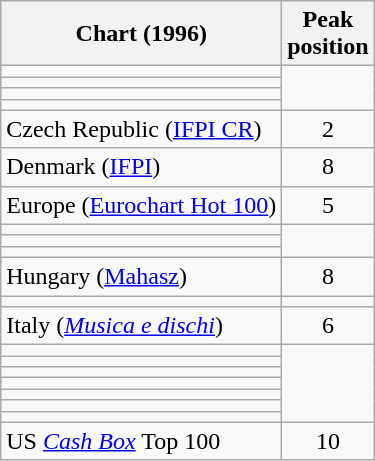<table class="wikitable sortable">
<tr>
<th>Chart (1996)</th>
<th>Peak<br>position</th>
</tr>
<tr>
<td></td>
</tr>
<tr>
<td></td>
</tr>
<tr>
<td></td>
</tr>
<tr>
<td></td>
</tr>
<tr>
<td>Czech Republic (<a href='#'>IFPI CR</a>)</td>
<td style="text-align:center;">2</td>
</tr>
<tr>
<td>Denmark (<a href='#'>IFPI</a>)</td>
<td style="text-align:center;">8</td>
</tr>
<tr>
<td>Europe (<a href='#'>Eurochart Hot 100</a>)</td>
<td style="text-align:center;">5</td>
</tr>
<tr>
<td></td>
</tr>
<tr>
<td></td>
</tr>
<tr>
<td></td>
</tr>
<tr>
<td>Hungary (<a href='#'>Mahasz</a>)</td>
<td style="text-align:center;">8</td>
</tr>
<tr>
<td></td>
</tr>
<tr>
<td>Italy (<em><a href='#'>Musica e dischi</a></em>)</td>
<td style="text-align:center;">6</td>
</tr>
<tr>
<td></td>
</tr>
<tr>
<td></td>
</tr>
<tr>
<td></td>
</tr>
<tr>
<td></td>
</tr>
<tr>
<td></td>
</tr>
<tr>
<td></td>
</tr>
<tr>
<td></td>
</tr>
<tr>
<td>US <em><a href='#'>Cash Box</a></em> Top 100</td>
<td style="text-align:center;">10</td>
</tr>
</table>
